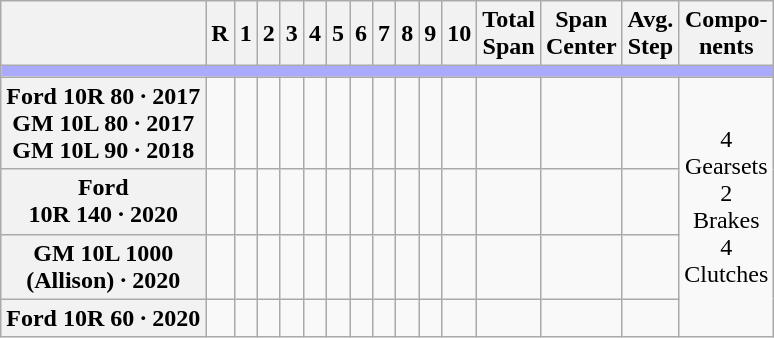<table class="wikitable collapsible" style="text-align:center">
<tr>
<th></th>
<th>R</th>
<th>1</th>
<th>2</th>
<th>3</th>
<th>4</th>
<th>5</th>
<th>6</th>
<th>7</th>
<th>8</th>
<th>9</th>
<th>10</th>
<th>Total<br>Span</th>
<th>Span<br>Center</th>
<th>Avg.<br>Step</th>
<th>Compo-<br>nents</th>
</tr>
<tr>
<td colspan=16 style="background:#AAF;"></td>
</tr>
<tr>
<th>Ford 10R 80 · 2017<br>GM 10L 80 · 2017<br>GM 10L 90 · 2018</th>
<td></td>
<td></td>
<td></td>
<td></td>
<td></td>
<td></td>
<td></td>
<td></td>
<td></td>
<td></td>
<td></td>
<td></td>
<td></td>
<td></td>
<td rowspan=4>4<br>Gearsets<br>2<br>Brakes<br>4<br>Clutches</td>
</tr>
<tr>
<th>Ford<br>10R 140 · 2020</th>
<td></td>
<td></td>
<td></td>
<td></td>
<td></td>
<td></td>
<td></td>
<td></td>
<td></td>
<td></td>
<td></td>
<td></td>
<td></td>
<td></td>
</tr>
<tr>
<th>GM 10L 1000<br>(Allison) · 2020</th>
<td></td>
<td></td>
<td></td>
<td></td>
<td></td>
<td></td>
<td></td>
<td></td>
<td></td>
<td></td>
<td></td>
<td></td>
<td></td>
<td></td>
</tr>
<tr>
<th>Ford 10R 60 · 2020</th>
<td></td>
<td></td>
<td></td>
<td></td>
<td></td>
<td></td>
<td></td>
<td></td>
<td></td>
<td></td>
<td></td>
<td></td>
<td></td>
<td></td>
</tr>
</table>
